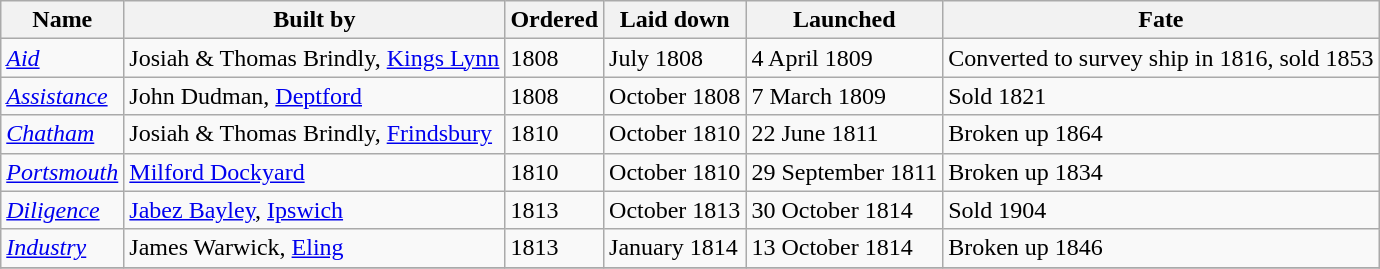<table class="sortable wikitable">
<tr>
<th>Name</th>
<th>Built by</th>
<th>Ordered</th>
<th>Laid down</th>
<th>Launched</th>
<th>Fate</th>
</tr>
<tr>
<td><a href='#'><em>Aid</em></a></td>
<td>Josiah & Thomas Brindly, <a href='#'>Kings Lynn</a></td>
<td>1808</td>
<td>July 1808</td>
<td>4 April 1809</td>
<td>Converted to survey ship in 1816, sold 1853</td>
</tr>
<tr>
<td><a href='#'><em>Assistance</em></a></td>
<td>John Dudman, <a href='#'>Deptford</a></td>
<td>1808</td>
<td>October 1808</td>
<td>7 March 1809</td>
<td>Sold 1821</td>
</tr>
<tr>
<td><a href='#'><em>Chatham</em></a></td>
<td>Josiah & Thomas Brindly, <a href='#'>Frindsbury</a></td>
<td>1810</td>
<td>October 1810</td>
<td>22 June 1811</td>
<td>Broken up 1864</td>
</tr>
<tr>
<td><a href='#'><em>Portsmouth</em></a></td>
<td><a href='#'>Milford Dockyard</a></td>
<td>1810</td>
<td>October 1810</td>
<td>29 September 1811</td>
<td>Broken up 1834</td>
</tr>
<tr>
<td><a href='#'><em>Diligence</em></a></td>
<td><a href='#'>Jabez Bayley</a>, <a href='#'>Ipswich</a></td>
<td>1813</td>
<td>October 1813</td>
<td>30 October 1814</td>
<td>Sold 1904</td>
</tr>
<tr>
<td><a href='#'><em>Industry</em></a></td>
<td>James Warwick, <a href='#'>Eling</a></td>
<td>1813</td>
<td>January 1814</td>
<td>13 October 1814</td>
<td>Broken up 1846</td>
</tr>
<tr>
</tr>
</table>
